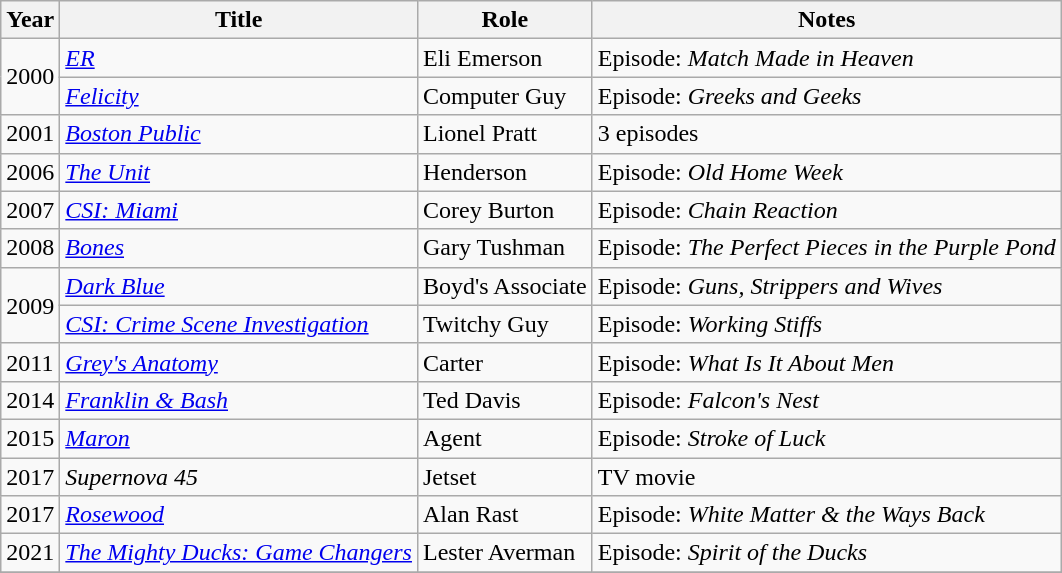<table class="wikitable">
<tr>
<th>Year</th>
<th>Title</th>
<th>Role</th>
<th>Notes</th>
</tr>
<tr>
<td rowspan=2>2000</td>
<td><em><a href='#'>ER</a></em></td>
<td>Eli Emerson</td>
<td>Episode: <em>Match Made in Heaven</em></td>
</tr>
<tr>
<td><em><a href='#'>Felicity</a></em></td>
<td>Computer Guy</td>
<td>Episode: <em>Greeks and Geeks</em></td>
</tr>
<tr>
<td>2001</td>
<td><em><a href='#'>Boston Public</a></em></td>
<td>Lionel Pratt</td>
<td>3 episodes</td>
</tr>
<tr>
<td>2006</td>
<td><em><a href='#'>The Unit</a></em></td>
<td>Henderson</td>
<td>Episode: <em>Old Home Week</em></td>
</tr>
<tr>
<td>2007</td>
<td><em><a href='#'>CSI: Miami</a></em></td>
<td>Corey Burton</td>
<td>Episode: <em>Chain Reaction</em></td>
</tr>
<tr>
<td>2008</td>
<td><em><a href='#'>Bones</a></em></td>
<td>Gary Tushman</td>
<td>Episode: <em>The Perfect Pieces in the Purple Pond</em></td>
</tr>
<tr>
<td rowspan=2>2009</td>
<td><em><a href='#'>Dark Blue</a></em></td>
<td>Boyd's Associate</td>
<td>Episode: <em>Guns, Strippers and Wives</em></td>
</tr>
<tr>
<td><em><a href='#'>CSI: Crime Scene Investigation</a></em></td>
<td>Twitchy Guy</td>
<td>Episode: <em>Working Stiffs</em></td>
</tr>
<tr>
<td>2011</td>
<td><em><a href='#'>Grey's Anatomy</a></em></td>
<td>Carter</td>
<td>Episode: <em>What Is It About Men</em></td>
</tr>
<tr>
<td>2014</td>
<td><em><a href='#'>Franklin & Bash</a></em></td>
<td>Ted Davis</td>
<td>Episode: <em>Falcon's Nest</em></td>
</tr>
<tr>
<td>2015</td>
<td><em><a href='#'>Maron</a></em></td>
<td>Agent</td>
<td>Episode: <em>Stroke of Luck</em></td>
</tr>
<tr>
<td>2017</td>
<td><em>Supernova 45</em></td>
<td>Jetset</td>
<td>TV movie</td>
</tr>
<tr>
<td>2017</td>
<td><em><a href='#'>Rosewood</a></em></td>
<td>Alan Rast</td>
<td>Episode: <em>White Matter & the Ways Back</em></td>
</tr>
<tr>
<td>2021</td>
<td><em><a href='#'>The Mighty Ducks: Game Changers</a></em></td>
<td>Lester Averman</td>
<td>Episode: <em>Spirit of the Ducks</em></td>
</tr>
<tr>
</tr>
</table>
